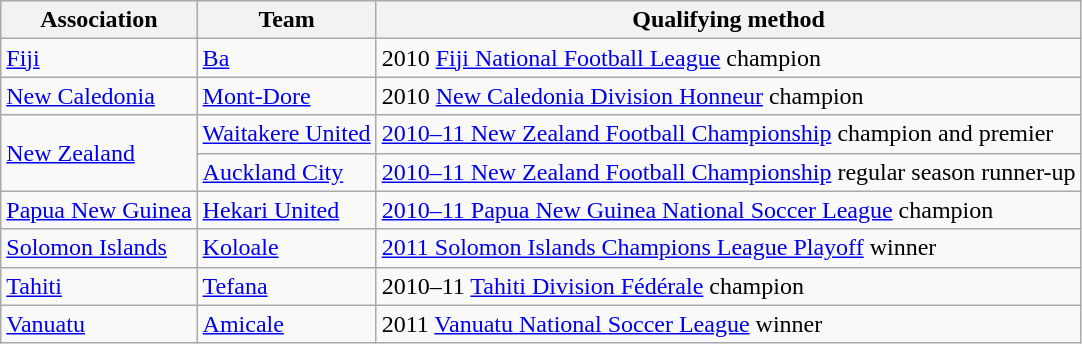<table class="wikitable">
<tr>
<th>Association</th>
<th>Team</th>
<th>Qualifying method</th>
</tr>
<tr>
<td> <a href='#'>Fiji</a></td>
<td><a href='#'>Ba</a></td>
<td>2010 <a href='#'>Fiji National Football League</a> champion</td>
</tr>
<tr>
<td> <a href='#'>New Caledonia</a></td>
<td><a href='#'>Mont-Dore</a></td>
<td>2010 <a href='#'>New Caledonia Division Honneur</a> champion</td>
</tr>
<tr>
<td rowspan=2> <a href='#'>New Zealand</a></td>
<td><a href='#'>Waitakere United</a></td>
<td><a href='#'>2010–11 New Zealand Football Championship</a> champion and premier</td>
</tr>
<tr>
<td><a href='#'>Auckland City</a></td>
<td><a href='#'>2010–11 New Zealand Football Championship</a> regular season runner-up</td>
</tr>
<tr>
<td> <a href='#'>Papua New Guinea</a></td>
<td><a href='#'>Hekari United</a></td>
<td><a href='#'>2010–11 Papua New Guinea National Soccer League</a> champion</td>
</tr>
<tr>
<td> <a href='#'>Solomon Islands</a></td>
<td><a href='#'>Koloale</a></td>
<td><a href='#'>2011 Solomon Islands Champions League Playoff</a> winner</td>
</tr>
<tr>
<td> <a href='#'>Tahiti</a></td>
<td><a href='#'>Tefana</a></td>
<td>2010–11 <a href='#'>Tahiti Division Fédérale</a> champion</td>
</tr>
<tr>
<td> <a href='#'>Vanuatu</a></td>
<td><a href='#'>Amicale</a></td>
<td>2011 <a href='#'>Vanuatu National Soccer League</a> winner</td>
</tr>
</table>
